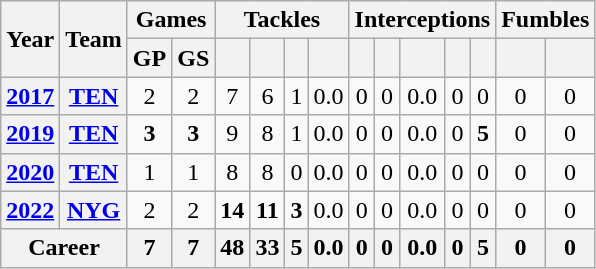<table class="wikitable" style="text-align:center;">
<tr>
<th rowspan="2">Year</th>
<th rowspan="2">Team</th>
<th colspan="2">Games</th>
<th colspan="4">Tackles</th>
<th colspan="5">Interceptions</th>
<th colspan="2">Fumbles</th>
</tr>
<tr>
<th>GP</th>
<th>GS</th>
<th></th>
<th></th>
<th></th>
<th></th>
<th></th>
<th></th>
<th></th>
<th></th>
<th></th>
<th></th>
<th></th>
</tr>
<tr>
<th><a href='#'>2017</a></th>
<th><a href='#'>TEN</a></th>
<td>2</td>
<td>2</td>
<td>7</td>
<td>6</td>
<td>1</td>
<td>0.0</td>
<td>0</td>
<td>0</td>
<td>0.0</td>
<td>0</td>
<td>0</td>
<td>0</td>
<td>0</td>
</tr>
<tr>
<th><a href='#'>2019</a></th>
<th><a href='#'>TEN</a></th>
<td><strong>3</strong></td>
<td><strong>3</strong></td>
<td>9</td>
<td>8</td>
<td>1</td>
<td>0.0</td>
<td>0</td>
<td>0</td>
<td>0.0</td>
<td>0</td>
<td><strong>5</strong></td>
<td>0</td>
<td>0</td>
</tr>
<tr>
<th><a href='#'>2020</a></th>
<th><a href='#'>TEN</a></th>
<td>1</td>
<td>1</td>
<td>8</td>
<td>8</td>
<td>0</td>
<td>0.0</td>
<td>0</td>
<td>0</td>
<td>0.0</td>
<td>0</td>
<td>0</td>
<td>0</td>
<td>0</td>
</tr>
<tr>
<th><a href='#'>2022</a></th>
<th><a href='#'>NYG</a></th>
<td>2</td>
<td>2</td>
<td><strong>14</strong></td>
<td><strong>11</strong></td>
<td><strong>3</strong></td>
<td>0.0</td>
<td>0</td>
<td>0</td>
<td>0.0</td>
<td>0</td>
<td>0</td>
<td>0</td>
<td>0</td>
</tr>
<tr>
<th colspan="2">Career</th>
<th>7</th>
<th>7</th>
<th>48</th>
<th>33</th>
<th>5</th>
<th>0.0</th>
<th>0</th>
<th>0</th>
<th>0.0</th>
<th>0</th>
<th>5</th>
<th>0</th>
<th>0</th>
</tr>
</table>
